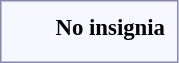<table style="border:1px solid #8888aa; background-color:#f7f8ff; padding:5px; font-size:95%; margin: 0px 12px 12px 0px; text-align:center;">
<tr>
<td rowspan=2><strong></strong><br></td>
<td colspan=10 rowspan=2></td>
<td colspan=6></td>
<td colspan=6></td>
<td colspan=4 rowspan=2></td>
<td colspan=2></td>
<td colspan=6 rowspan=2></td>
<td colspan=2><strong>No insignia</strong></td>
</tr>
<tr>
<td colspan=6></td>
<td colspan=6></td>
<td colspan=2></td>
<td colspan=2></td>
</tr>
<tr>
</tr>
</table>
